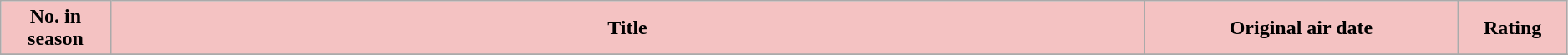<table class="wikitable plainrowheaders" style="width:99%;">
<tr>
<th scope="col" style="background-color: #F4C2C2; color: #000000;" width=7%>No. in<br>season</th>
<th scope="col" style="background-color: #F4C2C2; color: #000000;">Title</th>
<th scope="col" style="background-color: #F4C2C2; color: #000000;" width=20%>Original air date</th>
<th scope="col" style="background-color: #F4C2C2; color: #000000;" width=7%>Rating</th>
</tr>
<tr>
</tr>
</table>
